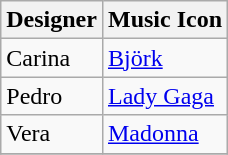<table class="wikitable">
<tr>
<th>Designer</th>
<th>Music Icon</th>
</tr>
<tr>
<td>Carina</td>
<td><a href='#'>Björk</a></td>
</tr>
<tr>
<td>Pedro</td>
<td><a href='#'>Lady Gaga</a></td>
</tr>
<tr>
<td>Vera</td>
<td><a href='#'>Madonna</a></td>
</tr>
<tr>
</tr>
</table>
